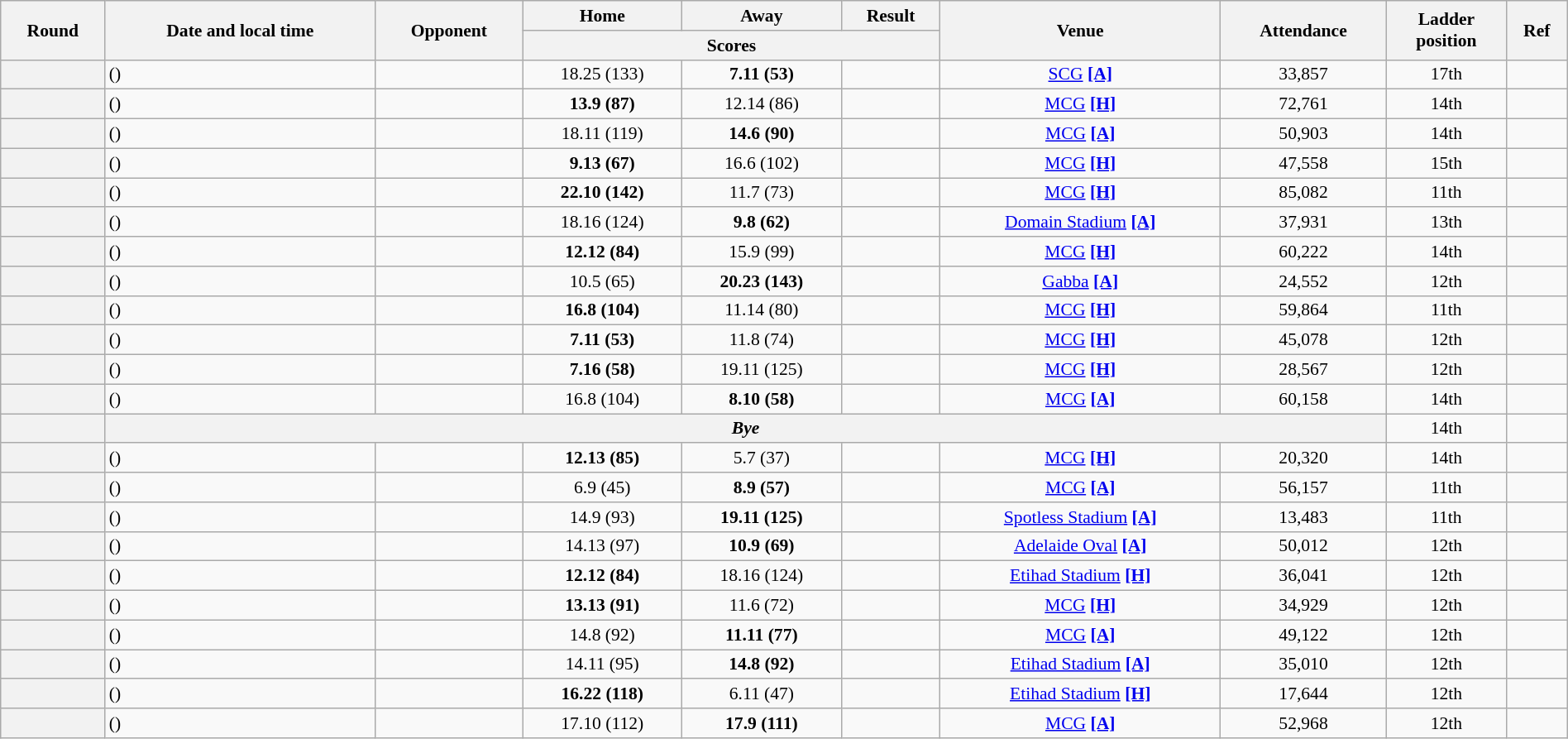<table class="wikitable plainrowheaders" style="font-size:90%; width:100%; text-align:center;">
<tr>
<th scope="col" rowspan="2">Round</th>
<th scope="col" rowspan="2">Date and local time</th>
<th scope="col" rowspan="2">Opponent</th>
<th scope="col">Home</th>
<th scope="col">Away</th>
<th scope="col">Result</th>
<th scope="col" rowspan="2">Venue</th>
<th scope="col" rowspan="2">Attendance</th>
<th scope="col" rowspan="2">Ladder<br>position</th>
<th scope="col" class="unsortable" rowspan=2>Ref</th>
</tr>
<tr>
<th scope="col" colspan="3">Scores</th>
</tr>
<tr>
<th scope="row"></th>
<td align=left> ()</td>
<td align=left></td>
<td>18.25 (133)</td>
<td><strong>7.11 (53)</strong></td>
<td></td>
<td><a href='#'>SCG</a> <a href='#'><strong>[A]</strong></a></td>
<td>33,857</td>
<td>17th</td>
<td></td>
</tr>
<tr>
<th scope="row"></th>
<td align=left> ()</td>
<td align=left></td>
<td><strong>13.9 (87)</strong></td>
<td>12.14 (86)</td>
<td></td>
<td><a href='#'>MCG</a> <a href='#'><strong>[H]</strong></a></td>
<td>72,761</td>
<td>14th</td>
<td></td>
</tr>
<tr>
<th scope="row"></th>
<td align=left> ()</td>
<td align=left></td>
<td>18.11 (119)</td>
<td><strong>14.6 (90)</strong></td>
<td></td>
<td><a href='#'>MCG</a> <a href='#'><strong>[A]</strong></a></td>
<td>50,903</td>
<td>14th</td>
<td></td>
</tr>
<tr>
<th scope="row"></th>
<td align=left> ()</td>
<td align=left></td>
<td><strong>9.13 (67)</strong></td>
<td>16.6 (102)</td>
<td></td>
<td><a href='#'>MCG</a> <a href='#'><strong>[H]</strong></a></td>
<td>47,558</td>
<td>15th</td>
<td></td>
</tr>
<tr>
<th scope="row"></th>
<td align=left> ()</td>
<td align=left></td>
<td><strong>22.10 (142)</strong></td>
<td>11.7 (73)</td>
<td></td>
<td><a href='#'>MCG</a> <a href='#'><strong>[H]</strong></a></td>
<td>85,082</td>
<td>11th</td>
<td></td>
</tr>
<tr>
<th scope="row"></th>
<td align=left> ()</td>
<td align=left></td>
<td>18.16 (124)</td>
<td><strong>9.8 (62)</strong></td>
<td></td>
<td><a href='#'>Domain Stadium</a> <a href='#'><strong>[A]</strong></a></td>
<td>37,931</td>
<td>13th</td>
<td></td>
</tr>
<tr>
<th scope="row"></th>
<td align=left> ()</td>
<td align=left></td>
<td><strong>12.12 (84)</strong></td>
<td>15.9 (99)</td>
<td></td>
<td><a href='#'>MCG</a> <a href='#'><strong>[H]</strong></a></td>
<td>60,222</td>
<td>14th</td>
<td></td>
</tr>
<tr>
<th scope="row"></th>
<td align=left> ()</td>
<td align=left></td>
<td>10.5 (65)</td>
<td><strong>20.23 (143)</strong></td>
<td></td>
<td><a href='#'>Gabba</a> <a href='#'><strong>[A]</strong></a></td>
<td>24,552</td>
<td>12th</td>
<td></td>
</tr>
<tr>
<th scope="row"></th>
<td align=left> ()</td>
<td align=left></td>
<td><strong>16.8 (104)</strong></td>
<td>11.14 (80)</td>
<td></td>
<td><a href='#'>MCG</a> <a href='#'><strong>[H]</strong></a></td>
<td>59,864</td>
<td>11th</td>
<td></td>
</tr>
<tr>
<th scope="row"></th>
<td align=left> ()</td>
<td align=left></td>
<td><strong>7.11 (53)</strong></td>
<td>11.8 (74)</td>
<td></td>
<td><a href='#'>MCG</a> <a href='#'><strong>[H]</strong></a></td>
<td>45,078</td>
<td>12th</td>
<td></td>
</tr>
<tr>
<th scope="row"></th>
<td align=left> ()</td>
<td align=left></td>
<td><strong>7.16 (58)</strong></td>
<td>19.11 (125)</td>
<td></td>
<td><a href='#'>MCG</a> <a href='#'><strong>[H]</strong></a></td>
<td>28,567</td>
<td>12th</td>
<td></td>
</tr>
<tr>
<th scope="row"></th>
<td align=left> ()</td>
<td align=left></td>
<td>16.8 (104)</td>
<td><strong>8.10 (58)</strong></td>
<td></td>
<td><a href='#'>MCG</a> <a href='#'><strong>[A]</strong></a></td>
<td>60,158</td>
<td>14th</td>
<td></td>
</tr>
<tr>
<th scope="row"></th>
<th colspan=7><span><em>Bye</em></span></th>
<td>14th</td>
</tr>
<tr>
<th scope="row"></th>
<td align=left> ()</td>
<td align=left></td>
<td><strong>12.13 (85)</strong></td>
<td>5.7 (37)</td>
<td></td>
<td><a href='#'>MCG</a> <a href='#'><strong>[H]</strong></a></td>
<td>20,320</td>
<td>14th</td>
<td></td>
</tr>
<tr>
<th scope="row"></th>
<td align=left> ()</td>
<td align=left></td>
<td>6.9 (45)</td>
<td><strong>8.9 (57)</strong></td>
<td></td>
<td><a href='#'>MCG</a> <a href='#'><strong>[A]</strong></a></td>
<td>56,157</td>
<td>11th</td>
<td></td>
</tr>
<tr>
<th scope="row"></th>
<td align=left> ()</td>
<td align=left></td>
<td>14.9 (93)</td>
<td><strong>19.11 (125)</strong></td>
<td></td>
<td><a href='#'>Spotless Stadium</a> <a href='#'><strong>[A]</strong></a></td>
<td>13,483</td>
<td>11th</td>
<td></td>
</tr>
<tr>
<th scope="row"></th>
<td align=left> ()</td>
<td align=left></td>
<td>14.13 (97)</td>
<td><strong>10.9 (69)</strong></td>
<td></td>
<td><a href='#'>Adelaide Oval</a> <a href='#'><strong>[A]</strong></a></td>
<td>50,012</td>
<td>12th</td>
<td></td>
</tr>
<tr>
<th scope="row"></th>
<td align=left> ()</td>
<td align=left></td>
<td><strong>12.12 (84)</strong></td>
<td>18.16 (124)</td>
<td></td>
<td><a href='#'>Etihad Stadium</a> <a href='#'><strong>[H]</strong></a></td>
<td>36,041</td>
<td>12th</td>
<td></td>
</tr>
<tr>
<th scope="row"></th>
<td align=left> ()</td>
<td align=left></td>
<td><strong>13.13 (91)</strong></td>
<td>11.6 (72)</td>
<td></td>
<td><a href='#'>MCG</a> <a href='#'><strong>[H]</strong></a></td>
<td>34,929</td>
<td>12th</td>
<td></td>
</tr>
<tr>
<th scope="row"></th>
<td align=left> ()</td>
<td align=left></td>
<td>14.8 (92)</td>
<td><strong>11.11 (77)</strong></td>
<td></td>
<td><a href='#'>MCG</a> <a href='#'><strong>[A]</strong></a></td>
<td>49,122</td>
<td>12th</td>
<td></td>
</tr>
<tr>
<th scope="row"></th>
<td align=left> ()</td>
<td align=left></td>
<td>14.11 (95)</td>
<td><strong>14.8 (92)</strong></td>
<td></td>
<td><a href='#'>Etihad Stadium</a> <a href='#'><strong>[A]</strong></a></td>
<td>35,010</td>
<td>12th</td>
<td></td>
</tr>
<tr>
<th scope="row"></th>
<td align=left> ()</td>
<td align=left></td>
<td><strong>16.22 (118)</strong></td>
<td>6.11 (47)</td>
<td></td>
<td><a href='#'>Etihad Stadium</a> <a href='#'><strong>[H]</strong></a></td>
<td>17,644</td>
<td>12th</td>
<td></td>
</tr>
<tr>
<th scope="row"></th>
<td align=left> ()</td>
<td align=left></td>
<td>17.10 (112)</td>
<td><strong>17.9 (111)</strong></td>
<td></td>
<td><a href='#'>MCG</a> <a href='#'><strong>[A]</strong></a></td>
<td>52,968</td>
<td>12th</td>
<td></td>
</tr>
</table>
